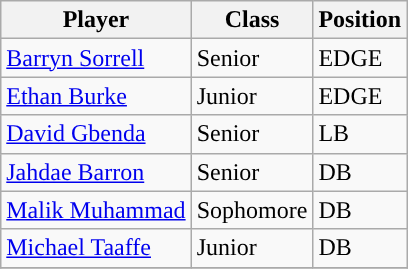<table class="wikitable">
<tr>
<th style="text-align:center; ">Player</th>
<th style="text-align:center; ">Class</th>
<th style="text-align:center; ">Position</th>
</tr>
<tr>
<td><a href='#'>Barryn Sorrell</a></td>
<td>Senior</td>
<td>EDGE</td>
</tr>
<tr>
<td><a href='#'>Ethan Burke</a></td>
<td>Junior</td>
<td>EDGE</td>
</tr>
<tr>
<td><a href='#'>David Gbenda</a></td>
<td>Senior</td>
<td>LB</td>
</tr>
<tr>
<td><a href='#'>Jahdae Barron</a></td>
<td>Senior</td>
<td>DB</td>
</tr>
<tr>
<td><a href='#'>Malik Muhammad</a></td>
<td>Sophomore</td>
<td>DB</td>
</tr>
<tr>
<td><a href='#'>Michael Taaffe</a></td>
<td>Junior</td>
<td>DB</td>
</tr>
<tr>
</tr>
</table>
